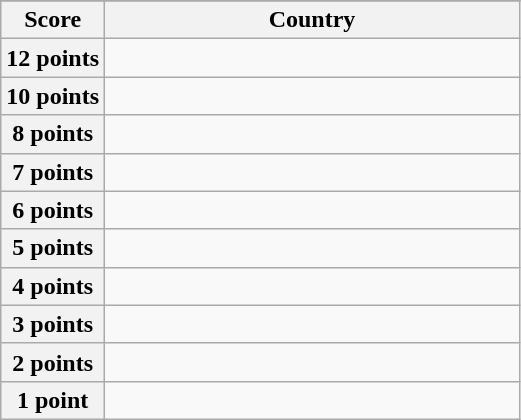<table class="wikitable">
<tr>
</tr>
<tr>
<th scope="col" width="20%">Score</th>
<th scope="col">Country</th>
</tr>
<tr>
<th scope="row">12 points</th>
<td></td>
</tr>
<tr>
<th scope="row">10 points</th>
<td></td>
</tr>
<tr>
<th scope="row">8 points</th>
<td></td>
</tr>
<tr>
<th scope="row">7 points</th>
<td></td>
</tr>
<tr>
<th scope="row">6 points</th>
<td></td>
</tr>
<tr>
<th scope="row">5 points</th>
<td></td>
</tr>
<tr>
<th scope="row">4 points</th>
<td></td>
</tr>
<tr>
<th scope="row">3 points</th>
<td></td>
</tr>
<tr>
<th scope="row">2 points</th>
<td></td>
</tr>
<tr>
<th scope="row">1 point</th>
<td></td>
</tr>
</table>
